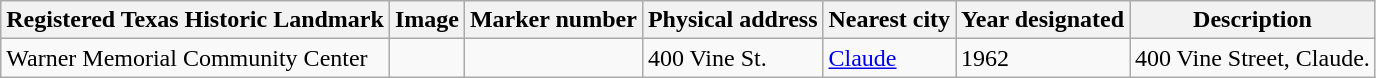<table class="wikitable sortable">
<tr>
<th>Registered Texas Historic Landmark</th>
<th>Image</th>
<th>Marker number</th>
<th>Physical address</th>
<th>Nearest city</th>
<th>Year designated</th>
<th>Description</th>
</tr>
<tr>
<td>Warner Memorial Community Center</td>
<td></td>
<td></td>
<td>400 Vine St.<br></td>
<td><a href='#'>Claude</a></td>
<td>1962</td>
<td>400 Vine Street, Claude.</td>
</tr>
</table>
